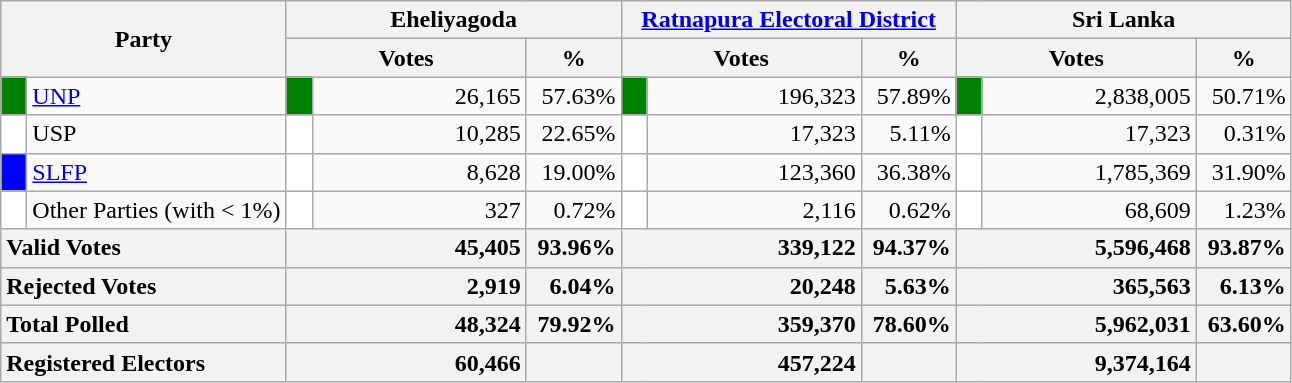<table class="wikitable">
<tr>
<th colspan="2" width="144px"rowspan="2">Party</th>
<th colspan="3" width="216px">Eheliyagoda</th>
<th colspan="3" width="216px"><a href='#'>Ratnapura Electoral District</a></th>
<th colspan="3" width="216px">Sri Lanka</th>
</tr>
<tr>
<th colspan="2" width="144px">Votes</th>
<th>%</th>
<th colspan="2" width="144px">Votes</th>
<th>%</th>
<th colspan="2" width="144px">Votes</th>
<th>%</th>
</tr>
<tr>
<td style="background-color:green;" width="10px"></td>
<td style="text-align:left;"><a href='#'>UNP</a></td>
<td style="background-color:green;" width="10px"></td>
<td style="text-align:right;">26,165</td>
<td style="text-align:right;">57.63%</td>
<td style="background-color:green;" width="10px"></td>
<td style="text-align:right;">196,323</td>
<td style="text-align:right;">57.89%</td>
<td style="background-color:green;" width="10px"></td>
<td style="text-align:right;">2,838,005</td>
<td style="text-align:right;">50.71%</td>
</tr>
<tr>
<td style="background-color:white;" width="10px"></td>
<td style="text-align:left;">USP</td>
<td style="background-color:white;" width="10px"></td>
<td style="text-align:right;">10,285</td>
<td style="text-align:right;">22.65%</td>
<td style="background-color:white;" width="10px"></td>
<td style="text-align:right;">17,323</td>
<td style="text-align:right;">5.11%</td>
<td style="background-color:white;" width="10px"></td>
<td style="text-align:right;">17,323</td>
<td style="text-align:right;">0.31%</td>
</tr>
<tr>
<td style="background-color:blue;" width="10px"></td>
<td style="text-align:left;"><a href='#'>SLFP</a></td>
<td style="background-color:white;" width="10px"></td>
<td style="text-align:right;">8,628</td>
<td style="text-align:right;">19.00%</td>
<td style="background-color:white;" width="10px"></td>
<td style="text-align:right;">123,360</td>
<td style="text-align:right;">36.38%</td>
<td style="background-color:white;" width="10px"></td>
<td style="text-align:right;">1,785,369</td>
<td style="text-align:right;">31.90%</td>
</tr>
<tr>
<td style="background-color:white;" width="10px"></td>
<td style="text-align:left;">Other Parties (with < 1%)</td>
<td style="background-color:white;" width="10px"></td>
<td style="text-align:right;">327</td>
<td style="text-align:right;">0.72%</td>
<td style="background-color:white;" width="10px"></td>
<td style="text-align:right;">2,116</td>
<td style="text-align:right;">0.62%</td>
<td style="background-color:white;" width="10px"></td>
<td style="text-align:right;">68,609</td>
<td style="text-align:right;">1.23%</td>
</tr>
<tr>
<th colspan="2" width="144px"style="text-align:left;">Valid Votes</th>
<th style="text-align:right;"colspan="2" width="144px">45,405</th>
<th style="text-align:right;">93.96%</th>
<th style="text-align:right;"colspan="2" width="144px">339,122</th>
<th style="text-align:right;">94.37%</th>
<th style="text-align:right;"colspan="2" width="144px">5,596,468</th>
<th style="text-align:right;">93.87%</th>
</tr>
<tr>
<th colspan="2" width="144px"style="text-align:left;">Rejected Votes</th>
<th style="text-align:right;"colspan="2" width="144px">2,919</th>
<th style="text-align:right;">6.04%</th>
<th style="text-align:right;"colspan="2" width="144px">20,248</th>
<th style="text-align:right;">5.63%</th>
<th style="text-align:right;"colspan="2" width="144px">365,563</th>
<th style="text-align:right;">6.13%</th>
</tr>
<tr>
<th colspan="2" width="144px"style="text-align:left;">Total Polled</th>
<th style="text-align:right;"colspan="2" width="144px">48,324</th>
<th style="text-align:right;">79.92%</th>
<th style="text-align:right;"colspan="2" width="144px">359,370</th>
<th style="text-align:right;">78.60%</th>
<th style="text-align:right;"colspan="2" width="144px">5,962,031</th>
<th style="text-align:right;">63.60%</th>
</tr>
<tr>
<th colspan="2" width="144px"style="text-align:left;">Registered Electors</th>
<th style="text-align:right;"colspan="2" width="144px">60,466</th>
<th></th>
<th style="text-align:right;"colspan="2" width="144px">457,224</th>
<th></th>
<th style="text-align:right;"colspan="2" width="144px">9,374,164</th>
<th></th>
</tr>
</table>
